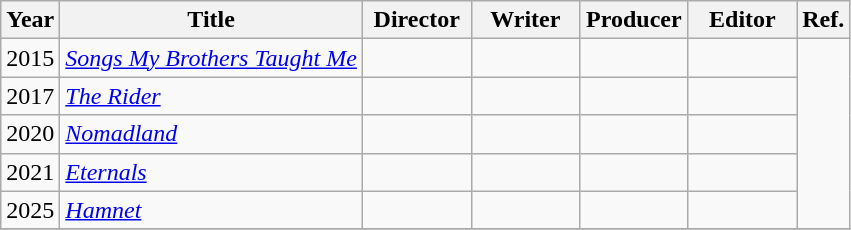<table class="wikitable">
<tr>
<th>Year</th>
<th>Title</th>
<th width=65>Director</th>
<th width=65>Writer</th>
<th width=65>Producer</th>
<th width=65>Editor</th>
<th>Ref.</th>
</tr>
<tr>
<td>2015</td>
<td><em><a href='#'>Songs My Brothers Taught Me</a></em></td>
<td></td>
<td></td>
<td></td>
<td></td>
<td rowspan="5"></td>
</tr>
<tr>
<td>2017</td>
<td><em><a href='#'>The Rider</a></em></td>
<td></td>
<td></td>
<td></td>
<td></td>
</tr>
<tr>
<td>2020</td>
<td><em><a href='#'>Nomadland</a></em></td>
<td></td>
<td></td>
<td></td>
<td></td>
</tr>
<tr>
<td>2021</td>
<td><em><a href='#'>Eternals</a></em></td>
<td></td>
<td></td>
<td></td>
<td></td>
</tr>
<tr>
<td>2025</td>
<td><em><a href='#'>Hamnet</a></em></td>
<td></td>
<td></td>
<td></td>
<td></td>
</tr>
<tr>
</tr>
</table>
